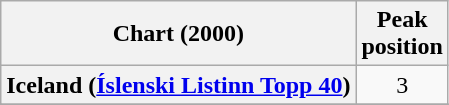<table class="wikitable sortable plainrowheaders">
<tr>
<th scope="col">Chart (2000)</th>
<th scope="col">Peak<br>position</th>
</tr>
<tr>
<th scope="row">Iceland (<a href='#'>Íslenski Listinn Topp 40</a>)</th>
<td align="center">3</td>
</tr>
<tr>
</tr>
<tr>
</tr>
<tr>
</tr>
<tr>
</tr>
<tr>
</tr>
<tr>
</tr>
<tr>
</tr>
</table>
